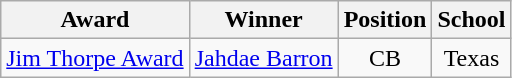<table class="wikitable">
<tr>
<th>Award</th>
<th>Winner</th>
<th>Position</th>
<th>School</th>
</tr>
<tr>
<td><a href='#'>Jim Thorpe Award</a></td>
<td><a href='#'>Jahdae Barron</a></td>
<td align="center">CB</td>
<td align="center">Texas</td>
</tr>
</table>
